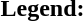<table class="toccolours" style="font-size:100%; white-space:nowrap;">
<tr>
<td><strong>Legend:</strong></td>
<td>      </td>
</tr>
<tr>
<td></td>
</tr>
<tr>
<td></td>
</tr>
</table>
